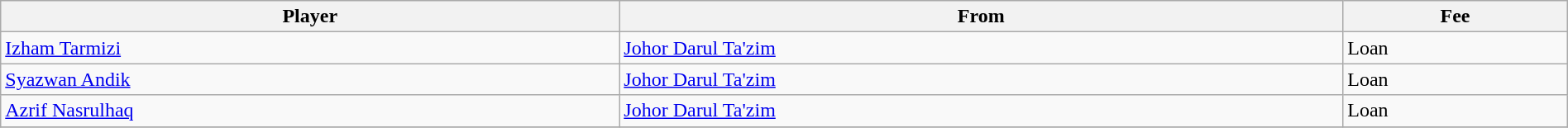<table class="wikitable" style="text-align:left; font-size:100%;width:100%;">
<tr>
<th>Player</th>
<th>From</th>
<th>Fee</th>
</tr>
<tr>
<td> <a href='#'>Izham Tarmizi</a></td>
<td> <a href='#'>Johor Darul Ta'zim</a></td>
<td>Loan</td>
</tr>
<tr>
<td> <a href='#'>Syazwan Andik</a></td>
<td> <a href='#'>Johor Darul Ta'zim</a></td>
<td>Loan</td>
</tr>
<tr>
<td> <a href='#'>Azrif Nasrulhaq</a></td>
<td> <a href='#'>Johor Darul Ta'zim</a></td>
<td>Loan</td>
</tr>
<tr>
</tr>
</table>
